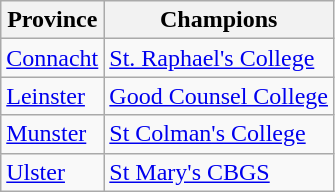<table class="wikitable">
<tr>
<th>Province</th>
<th>Champions</th>
</tr>
<tr>
<td><a href='#'>Connacht</a></td>
<td><a href='#'>St. Raphael's College</a></td>
</tr>
<tr>
<td><a href='#'>Leinster</a></td>
<td><a href='#'>Good Counsel College</a></td>
</tr>
<tr>
<td><a href='#'>Munster</a></td>
<td><a href='#'>St Colman's College</a></td>
</tr>
<tr>
<td><a href='#'>Ulster</a></td>
<td><a href='#'>St Mary's CBGS</a></td>
</tr>
</table>
